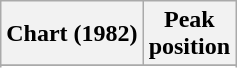<table class="wikitable plainrowheaders sortable" style="text-align:center;">
<tr>
<th scope="col">Chart (1982)</th>
<th scope="col">Peak<br>position</th>
</tr>
<tr>
</tr>
<tr>
</tr>
<tr>
</tr>
<tr>
</tr>
<tr>
</tr>
</table>
